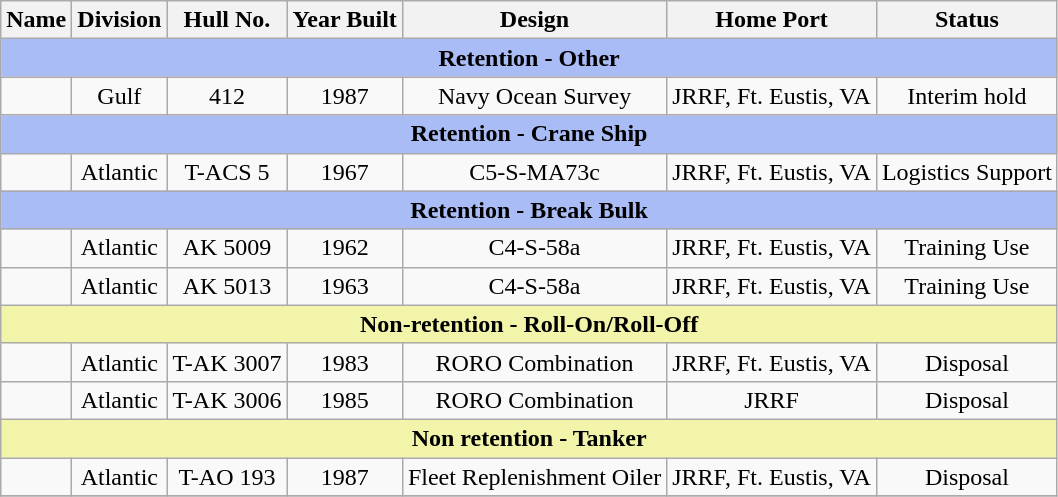<table class="wikitable" style="text-align: center;">
<tr>
<th>Name</th>
<th>Division</th>
<th>Hull No.</th>
<th>Year Built</th>
<th>Design</th>
<th>Home Port</th>
<th>Status</th>
</tr>
<tr>
<th style="align: center; background: #A9BCF5;" colspan="7">Retention - Other</th>
</tr>
<tr>
<td></td>
<td>Gulf</td>
<td>412</td>
<td>1987</td>
<td>Navy Ocean Survey</td>
<td>JRRF, Ft. Eustis, VA</td>
<td>Interim hold</td>
</tr>
<tr>
<th style="align: center; background: #A9BCF5;" colspan="7">Retention - Crane Ship</th>
</tr>
<tr>
<td></td>
<td>Atlantic</td>
<td>T-ACS 5</td>
<td>1967</td>
<td>C5-S-MA73c</td>
<td>JRRF, Ft. Eustis, VA</td>
<td>Logistics Support</td>
</tr>
<tr>
<th style="align: center; background: #A9BCF5;" colspan="7">Retention - Break Bulk</th>
</tr>
<tr>
<td></td>
<td>Atlantic</td>
<td>AK 5009</td>
<td>1962</td>
<td>C4-S-58a</td>
<td>JRRF, Ft. Eustis, VA</td>
<td>Training Use</td>
</tr>
<tr>
<td></td>
<td>Atlantic</td>
<td>AK 5013</td>
<td>1963</td>
<td>C4-S-58a</td>
<td>JRRF, Ft. Eustis, VA</td>
<td>Training Use</td>
</tr>
<tr>
<th style="align: center; background: #F2F5A9;" colspan="7">Non-retention - Roll-On/Roll-Off</th>
</tr>
<tr>
<td></td>
<td>Atlantic</td>
<td>T-AK 3007</td>
<td>1983</td>
<td>RORO Combination</td>
<td>JRRF, Ft. Eustis, VA</td>
<td>Disposal</td>
</tr>
<tr>
<td></td>
<td>Atlantic</td>
<td>T-AK 3006</td>
<td>1985</td>
<td>RORO Combination</td>
<td>JRRF</td>
<td>Disposal</td>
</tr>
<tr>
<th style="align: center; background: #F2F5A9;" colspan="7">Non retention - Tanker</th>
</tr>
<tr>
<td></td>
<td>Atlantic</td>
<td>T-AO 193</td>
<td>1987</td>
<td>Fleet Replenishment Oiler</td>
<td>JRRF, Ft. Eustis, VA</td>
<td>Disposal</td>
</tr>
<tr>
</tr>
</table>
